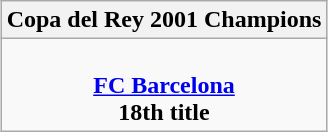<table class=wikitable style="text-align:center; margin:auto">
<tr>
<th>Copa del Rey 2001 Champions</th>
</tr>
<tr>
<td><br> <strong><a href='#'>FC Barcelona</a></strong> <br> <strong>18th title</strong></td>
</tr>
</table>
